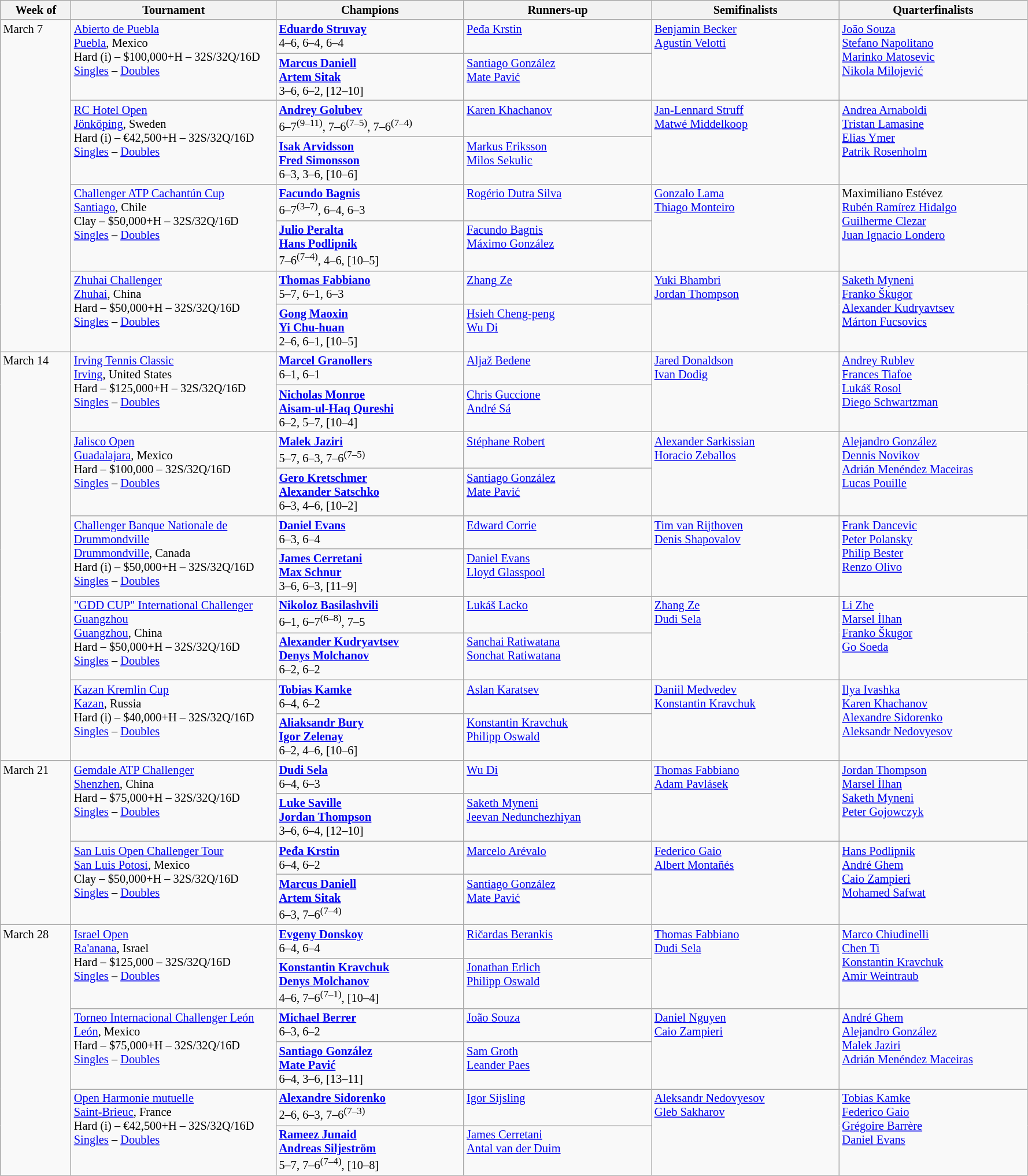<table class="wikitable" style="font-size:85%;">
<tr>
<th width="75">Week of</th>
<th width="230">Tournament</th>
<th width="210">Champions</th>
<th width="210">Runners-up</th>
<th width="210">Semifinalists</th>
<th width="210">Quarterfinalists</th>
</tr>
<tr valign=top>
<td rowspan=8>March 7</td>
<td rowspan=2><a href='#'>Abierto de Puebla</a><br><a href='#'>Puebla</a>, Mexico<br> Hard (i) – $100,000+H – 32S/32Q/16D<br><a href='#'>Singles</a> – <a href='#'>Doubles</a></td>
<td> <strong><a href='#'>Eduardo Struvay</a></strong><br>4–6, 6–4, 6–4</td>
<td> <a href='#'>Peđa Krstin</a></td>
<td rowspan=2> <a href='#'>Benjamin Becker</a> <br>  <a href='#'>Agustín Velotti</a></td>
<td rowspan=2> <a href='#'>João Souza</a> <br>  <a href='#'>Stefano Napolitano</a> <br>  <a href='#'>Marinko Matosevic</a> <br>  <a href='#'>Nikola Milojević</a></td>
</tr>
<tr valign=top>
<td> <strong><a href='#'>Marcus Daniell</a></strong><br> <strong><a href='#'>Artem Sitak</a></strong><br>3–6, 6–2, [12–10]</td>
<td> <a href='#'>Santiago González</a><br> <a href='#'>Mate Pavić</a></td>
</tr>
<tr valign=top>
<td rowspan=2><a href='#'>RC Hotel Open</a><br><a href='#'>Jönköping</a>, Sweden<br> Hard (i) – €42,500+H – 32S/32Q/16D<br><a href='#'>Singles</a> – <a href='#'>Doubles</a></td>
<td> <strong><a href='#'>Andrey Golubev</a></strong><br>6–7<sup>(9–11)</sup>, 7–6<sup>(7–5)</sup>, 7–6<sup>(7–4)</sup></td>
<td> <a href='#'>Karen Khachanov</a></td>
<td rowspan=2> <a href='#'>Jan-Lennard Struff</a> <br>  <a href='#'>Matwé Middelkoop</a></td>
<td rowspan=2> <a href='#'>Andrea Arnaboldi</a> <br>  <a href='#'>Tristan Lamasine</a> <br>  <a href='#'>Elias Ymer</a> <br>  <a href='#'>Patrik Rosenholm</a></td>
</tr>
<tr valign=top>
<td> <strong><a href='#'>Isak Arvidsson</a></strong><br> <strong><a href='#'>Fred Simonsson</a></strong> <br>6–3, 3–6, [10–6]</td>
<td> <a href='#'>Markus Eriksson</a><br> <a href='#'>Milos Sekulic</a></td>
</tr>
<tr valign=top>
<td rowspan=2><a href='#'>Challenger ATP Cachantún Cup</a><br><a href='#'>Santiago</a>, Chile<br> Clay – $50,000+H – 32S/32Q/16D<br><a href='#'>Singles</a> – <a href='#'>Doubles</a></td>
<td> <strong><a href='#'>Facundo Bagnis</a></strong><br>6–7<sup>(3–7)</sup>, 6–4, 6–3</td>
<td> <a href='#'>Rogério Dutra Silva</a></td>
<td rowspan=2> <a href='#'>Gonzalo Lama</a> <br>  <a href='#'>Thiago Monteiro</a></td>
<td rowspan=2> Maximiliano Estévez <br>  <a href='#'>Rubén Ramírez Hidalgo</a> <br>  <a href='#'>Guilherme Clezar</a> <br>  <a href='#'>Juan Ignacio Londero</a></td>
</tr>
<tr valign=top>
<td> <strong><a href='#'>Julio Peralta</a></strong> <br>  <strong><a href='#'>Hans Podlipnik</a></strong> <br> 7–6<sup>(7–4)</sup>, 4–6, [10–5]</td>
<td> <a href='#'>Facundo Bagnis</a> <br>  <a href='#'>Máximo González</a></td>
</tr>
<tr valign=top>
<td rowspan=2><a href='#'>Zhuhai Challenger</a><br><a href='#'>Zhuhai</a>, China<br> Hard – $50,000+H – 32S/32Q/16D<br><a href='#'>Singles</a> – <a href='#'>Doubles</a></td>
<td> <strong><a href='#'>Thomas Fabbiano</a></strong><br>5–7, 6–1, 6–3</td>
<td> <a href='#'>Zhang Ze</a></td>
<td rowspan=2> <a href='#'>Yuki Bhambri</a> <br>  <a href='#'>Jordan Thompson</a></td>
<td rowspan=2> <a href='#'>Saketh Myneni</a> <br>  <a href='#'>Franko Škugor</a> <br> <a href='#'>Alexander Kudryavtsev</a> <br>  <a href='#'>Márton Fucsovics</a></td>
</tr>
<tr valign=top>
<td> <strong><a href='#'>Gong Maoxin</a></strong> <br>  <strong><a href='#'>Yi Chu-huan</a></strong> <br> 2–6, 6–1, [10–5]</td>
<td> <a href='#'>Hsieh Cheng-peng</a> <br>  <a href='#'>Wu Di</a></td>
</tr>
<tr valign=top>
<td rowspan=10>March 14</td>
<td rowspan=2><a href='#'>Irving Tennis Classic</a><br><a href='#'>Irving</a>, United States<br> Hard – $125,000+H – 32S/32Q/16D<br><a href='#'>Singles</a> – <a href='#'>Doubles</a></td>
<td> <strong><a href='#'>Marcel Granollers</a></strong><br>6–1, 6–1</td>
<td> <a href='#'>Aljaž Bedene</a></td>
<td rowspan=2> <a href='#'>Jared Donaldson</a> <br>  <a href='#'>Ivan Dodig</a></td>
<td rowspan=2> <a href='#'>Andrey Rublev</a> <br> <a href='#'>Frances Tiafoe</a> <br> <a href='#'>Lukáš Rosol</a> <br> <a href='#'>Diego Schwartzman</a></td>
</tr>
<tr valign=top>
<td> <strong><a href='#'>Nicholas Monroe</a></strong> <br>  <strong><a href='#'>Aisam-ul-Haq Qureshi</a></strong> <br> 6–2, 5–7, [10–4]</td>
<td> <a href='#'>Chris Guccione</a> <br>  <a href='#'>André Sá</a></td>
</tr>
<tr valign=top>
<td rowspan=2><a href='#'>Jalisco Open</a><br><a href='#'>Guadalajara</a>, Mexico<br> Hard – $100,000 – 32S/32Q/16D<br><a href='#'>Singles</a> – <a href='#'>Doubles</a></td>
<td> <strong><a href='#'>Malek Jaziri</a></strong><br>5–7, 6–3, 7–6<sup>(7–5)</sup></td>
<td> <a href='#'>Stéphane Robert</a></td>
<td rowspan=2> <a href='#'>Alexander Sarkissian</a><br>  <a href='#'>Horacio Zeballos</a></td>
<td rowspan=2> <a href='#'>Alejandro González</a> <br> <a href='#'>Dennis Novikov</a> <br> <a href='#'>Adrián Menéndez Maceiras</a> <br> <a href='#'>Lucas Pouille</a></td>
</tr>
<tr valign=top>
<td> <strong><a href='#'>Gero Kretschmer</a></strong> <br>  <strong><a href='#'>Alexander Satschko</a></strong> <br> 6–3, 4–6, [10–2]</td>
<td> <a href='#'>Santiago González</a> <br>  <a href='#'>Mate Pavić</a></td>
</tr>
<tr valign=top>
<td rowspan=2><a href='#'>Challenger Banque Nationale de Drummondville</a><br><a href='#'>Drummondville</a>, Canada<br> Hard (i) – $50,000+H – 32S/32Q/16D<br><a href='#'>Singles</a> – <a href='#'>Doubles</a></td>
<td> <strong><a href='#'>Daniel Evans</a></strong><br>6–3, 6–4</td>
<td> <a href='#'>Edward Corrie</a></td>
<td rowspan=2> <a href='#'>Tim van Rijthoven</a> <br>  <a href='#'>Denis Shapovalov</a></td>
<td rowspan=2> <a href='#'>Frank Dancevic</a> <br> <a href='#'>Peter Polansky</a> <br> <a href='#'>Philip Bester</a> <br>  <a href='#'>Renzo Olivo</a></td>
</tr>
<tr valign=top>
<td> <strong><a href='#'>James Cerretani</a></strong><br> <strong><a href='#'>Max Schnur</a></strong><br>3–6, 6–3, [11–9]</td>
<td> <a href='#'>Daniel Evans</a><br> <a href='#'>Lloyd Glasspool</a></td>
</tr>
<tr valign=top>
<td rowspan=2><a href='#'>"GDD CUP" International Challenger Guangzhou</a><br><a href='#'>Guangzhou</a>, China<br> Hard – $50,000+H – 32S/32Q/16D<br><a href='#'>Singles</a> – <a href='#'>Doubles</a></td>
<td> <strong><a href='#'>Nikoloz Basilashvili</a></strong><br>6–1, 6–7<sup>(6–8)</sup>, 7–5</td>
<td> <a href='#'>Lukáš Lacko</a></td>
<td rowspan=2> <a href='#'>Zhang Ze</a><br> <a href='#'>Dudi Sela</a></td>
<td rowspan=2> <a href='#'>Li Zhe</a> <br> <a href='#'>Marsel İlhan</a><br> <a href='#'>Franko Škugor</a> <br>  <a href='#'>Go Soeda</a></td>
</tr>
<tr valign=top>
<td> <strong><a href='#'>Alexander Kudryavtsev</a></strong><br> <strong><a href='#'>Denys Molchanov</a></strong><br>6–2, 6–2</td>
<td> <a href='#'>Sanchai Ratiwatana</a><br> <a href='#'>Sonchat Ratiwatana</a></td>
</tr>
<tr valign=top>
<td rowspan=2><a href='#'>Kazan Kremlin Cup</a><br><a href='#'>Kazan</a>, Russia<br> Hard (i) – $40,000+H – 32S/32Q/16D<br><a href='#'>Singles</a> – <a href='#'>Doubles</a></td>
<td> <strong><a href='#'>Tobias Kamke</a></strong><br> 6–4, 6–2</td>
<td> <a href='#'>Aslan Karatsev</a></td>
<td rowspan=2> <a href='#'>Daniil Medvedev</a><br>  <a href='#'>Konstantin Kravchuk</a></td>
<td rowspan=2> <a href='#'>Ilya Ivashka</a> <br> <a href='#'>Karen Khachanov</a> <br> <a href='#'>Alexandre Sidorenko</a> <br>  <a href='#'>Aleksandr Nedovyesov</a></td>
</tr>
<tr valign=top>
<td> <strong><a href='#'>Aliaksandr Bury</a></strong><br> <strong><a href='#'>Igor Zelenay</a></strong><br>6–2, 4–6, [10–6]</td>
<td> <a href='#'>Konstantin Kravchuk</a><br> <a href='#'>Philipp Oswald</a></td>
</tr>
<tr valign=top>
<td rowspan=4>March 21</td>
<td rowspan=2><a href='#'>Gemdale ATP Challenger</a><br><a href='#'>Shenzhen</a>, China<br> Hard – $75,000+H – 32S/32Q/16D<br><a href='#'>Singles</a> – <a href='#'>Doubles</a></td>
<td> <strong><a href='#'>Dudi Sela</a></strong><br>6–4, 6–3</td>
<td> <a href='#'>Wu Di</a></td>
<td rowspan=2> <a href='#'>Thomas Fabbiano</a> <br>  <a href='#'>Adam Pavlásek</a></td>
<td rowspan=2> <a href='#'>Jordan Thompson</a> <br> <a href='#'>Marsel İlhan</a> <br> <a href='#'>Saketh Myneni</a> <br>  <a href='#'>Peter Gojowczyk</a></td>
</tr>
<tr valign=top>
<td> <strong><a href='#'>Luke Saville</a></strong><br> <strong><a href='#'>Jordan Thompson</a></strong><br>3–6, 6–4, [12–10]</td>
<td> <a href='#'>Saketh Myneni</a><br> <a href='#'>Jeevan Nedunchezhiyan</a></td>
</tr>
<tr valign=top>
<td rowspan=2><a href='#'>San Luis Open Challenger Tour</a><br><a href='#'>San Luis Potosí</a>, Mexico<br> Clay – $50,000+H – 32S/32Q/16D<br><a href='#'>Singles</a> – <a href='#'>Doubles</a></td>
<td> <strong><a href='#'>Peđa Krstin</a></strong><br>6–4, 6–2</td>
<td> <a href='#'>Marcelo Arévalo</a></td>
<td rowspan=2> <a href='#'>Federico Gaio</a> <br>  <a href='#'>Albert Montañés</a></td>
<td rowspan=2> <a href='#'>Hans Podlipnik</a> <br> <a href='#'>André Ghem</a> <br> <a href='#'>Caio Zampieri</a> <br>  <a href='#'>Mohamed Safwat</a></td>
</tr>
<tr valign=top>
<td> <strong><a href='#'>Marcus Daniell</a></strong><br> <strong><a href='#'>Artem Sitak</a></strong><br>6–3, 7–6<sup>(7–4)</sup></td>
<td> <a href='#'>Santiago González</a><br> <a href='#'>Mate Pavić</a></td>
</tr>
<tr valign=top>
<td rowspan=6>March 28</td>
<td rowspan=2><a href='#'>Israel Open</a><br><a href='#'>Ra'anana</a>, Israel<br> Hard – $125,000 – 32S/32Q/16D<br><a href='#'>Singles</a> – <a href='#'>Doubles</a></td>
<td> <strong><a href='#'>Evgeny Donskoy</a></strong><br>6–4, 6–4</td>
<td> <a href='#'>Ričardas Berankis</a></td>
<td rowspan=2> <a href='#'>Thomas Fabbiano</a> <br>  <a href='#'>Dudi Sela</a></td>
<td rowspan=2> <a href='#'>Marco Chiudinelli</a> <br> <a href='#'>Chen Ti</a> <br> <a href='#'>Konstantin Kravchuk</a><br>  <a href='#'>Amir Weintraub</a></td>
</tr>
<tr valign=top>
<td> <strong><a href='#'>Konstantin Kravchuk</a></strong><br> <strong><a href='#'>Denys Molchanov</a></strong><br>4–6, 7–6<sup>(7–1)</sup>, [10–4]</td>
<td> <a href='#'>Jonathan Erlich</a><br> <a href='#'>Philipp Oswald</a></td>
</tr>
<tr valign=top>
<td rowspan=2><a href='#'>Torneo Internacional Challenger León</a><br><a href='#'>León</a>, Mexico<br> Hard – $75,000+H – 32S/32Q/16D<br><a href='#'>Singles</a> – <a href='#'>Doubles</a></td>
<td> <strong><a href='#'>Michael Berrer</a></strong><br>6–3, 6–2</td>
<td> <a href='#'>João Souza</a></td>
<td rowspan=2> <a href='#'>Daniel Nguyen</a><br>  <a href='#'>Caio Zampieri</a></td>
<td rowspan=2> <a href='#'>André Ghem</a> <br> <a href='#'>Alejandro González</a> <br> <a href='#'>Malek Jaziri</a><br>  <a href='#'>Adrián Menéndez Maceiras</a></td>
</tr>
<tr valign=top>
<td> <strong><a href='#'>Santiago González</a></strong><br> <strong><a href='#'>Mate Pavić</a></strong><br>6–4, 3–6, [13–11]</td>
<td> <a href='#'>Sam Groth</a><br> <a href='#'>Leander Paes</a></td>
</tr>
<tr valign=top>
<td rowspan=2><a href='#'>Open Harmonie mutuelle</a><br><a href='#'>Saint-Brieuc</a>, France<br> Hard (i) – €42,500+H – 32S/32Q/16D<br><a href='#'>Singles</a> – <a href='#'>Doubles</a></td>
<td> <strong><a href='#'>Alexandre Sidorenko</a></strong><br>2–6, 6–3, 7–6<sup>(7–3)</sup></td>
<td> <a href='#'>Igor Sijsling</a></td>
<td rowspan=2> <a href='#'>Aleksandr Nedovyesov</a><br>  <a href='#'>Gleb Sakharov</a></td>
<td rowspan=2> <a href='#'>Tobias Kamke</a><br> <a href='#'>Federico Gaio</a><br> <a href='#'>Grégoire Barrère</a> <br>  <a href='#'>Daniel Evans</a></td>
</tr>
<tr valign=top>
<td> <strong><a href='#'>Rameez Junaid</a></strong><br> <strong><a href='#'>Andreas Siljeström</a></strong><br>5–7, 7–6<sup>(7–4)</sup>, [10–8]</td>
<td> <a href='#'>James Cerretani</a><br> <a href='#'>Antal van der Duim</a></td>
</tr>
</table>
